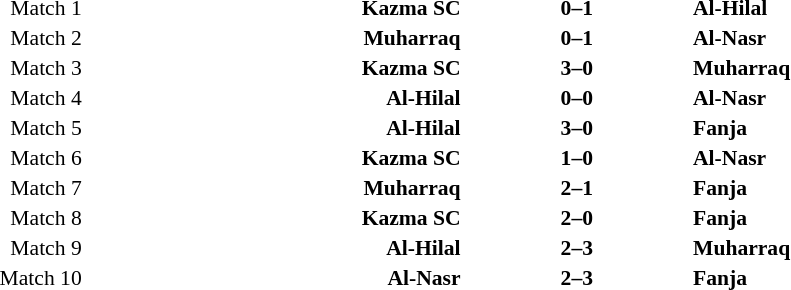<table width=100% cellspacing=1>
<tr>
<th width=10%></th>
<th width=20%></th>
<th width=12%></th>
<th width=20%></th>
<th></th>
</tr>
<tr style=font-size:90%>
<td align=right>Match 1</td>
<td align=right><strong>Kazma SC</strong></td>
<td align=center><strong>0–1</strong></td>
<td><strong>Al-Hilal</strong></td>
</tr>
<tr style=font-size:90%>
<td align=right>Match 2</td>
<td align=right><strong>Muharraq</strong></td>
<td align=center><strong>0–1</strong></td>
<td><strong>Al-Nasr</strong></td>
</tr>
<tr style=font-size:90%>
<td align=right>Match 3</td>
<td align=right><strong>Kazma SC</strong></td>
<td align=center><strong>3–0</strong></td>
<td><strong>Muharraq</strong></td>
</tr>
<tr style=font-size:90%>
<td align=right>Match 4</td>
<td align=right><strong>Al-Hilal</strong></td>
<td align=center><strong>0–0</strong></td>
<td><strong>Al-Nasr</strong></td>
</tr>
<tr style=font-size:90%>
<td align=right>Match 5</td>
<td align=right><strong>Al-Hilal</strong></td>
<td align=center><strong>3–0</strong></td>
<td><strong>Fanja</strong></td>
</tr>
<tr style=font-size:90%>
<td align=right>Match 6</td>
<td align=right><strong>Kazma SC</strong></td>
<td align=center><strong>1–0</strong></td>
<td><strong>Al-Nasr</strong></td>
</tr>
<tr style=font-size:90%>
<td align=right>Match 7</td>
<td align=right><strong>Muharraq</strong></td>
<td align=center><strong>2–1</strong></td>
<td><strong>Fanja</strong></td>
</tr>
<tr style=font-size:90%>
<td align=right>Match 8</td>
<td align=right><strong>Kazma SC</strong></td>
<td align=center><strong>2–0</strong></td>
<td><strong>Fanja</strong></td>
</tr>
<tr style=font-size:90%>
<td align=right>Match 9</td>
<td align=right><strong>Al-Hilal</strong></td>
<td align=center><strong>2–3</strong></td>
<td><strong>Muharraq</strong></td>
</tr>
<tr style=font-size:90%>
<td align=right>Match 10</td>
<td align=right><strong>Al-Nasr</strong></td>
<td align=center><strong>2–3</strong></td>
<td><strong>Fanja</strong></td>
</tr>
</table>
